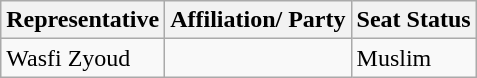<table class="wikitable">
<tr>
<th>Representative</th>
<th>Affiliation/ Party</th>
<th>Seat Status</th>
</tr>
<tr>
<td>Wasfi Zyoud</td>
<td></td>
<td>Muslim</td>
</tr>
</table>
